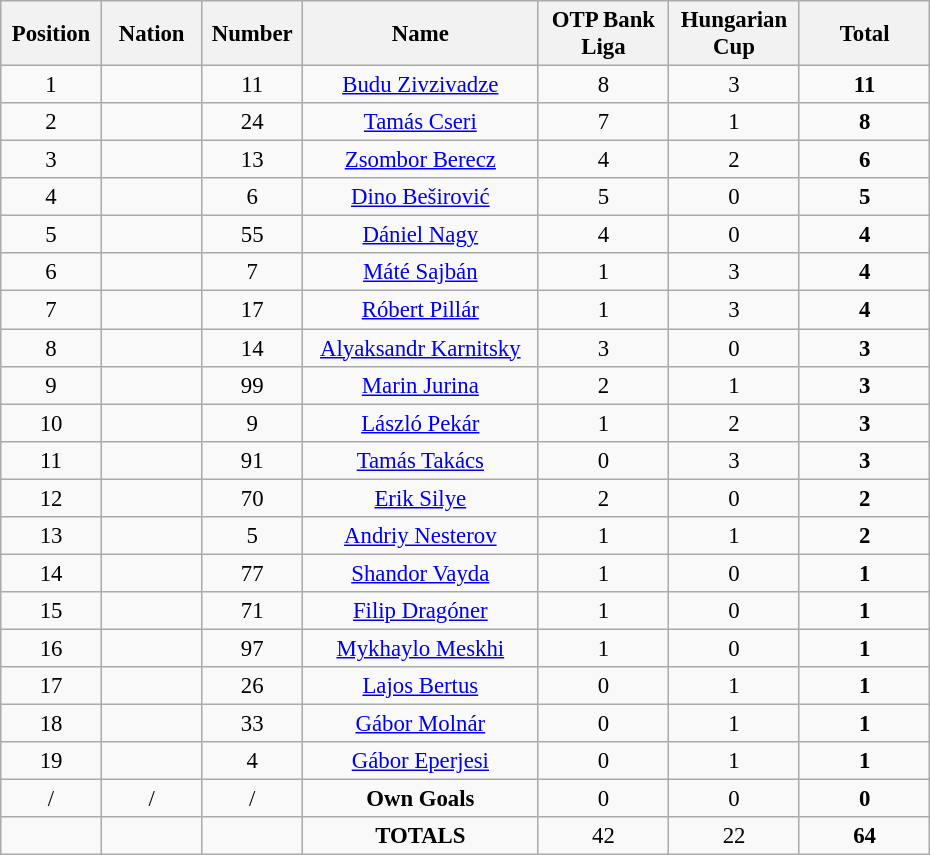<table class="wikitable" style="font-size: 95%; text-align: center;">
<tr>
<th width=60>Position</th>
<th width=60>Nation</th>
<th width=60>Number</th>
<th width=150>Name</th>
<th width=80>OTP Bank Liga</th>
<th width=80>Hungarian Cup</th>
<th width=80>Total</th>
</tr>
<tr>
<td>1</td>
<td></td>
<td>11</td>
<td><a href='#'>Budu Zivzivadze</a></td>
<td>8</td>
<td>3</td>
<td><strong>11</strong></td>
</tr>
<tr>
<td>2</td>
<td></td>
<td>24</td>
<td><a href='#'>Tamás Cseri</a></td>
<td>7</td>
<td>1</td>
<td><strong>8</strong></td>
</tr>
<tr>
<td>3</td>
<td></td>
<td>13</td>
<td><a href='#'>Zsombor Berecz</a></td>
<td>4</td>
<td>2</td>
<td><strong>6</strong></td>
</tr>
<tr>
<td>4</td>
<td></td>
<td>6</td>
<td><a href='#'>Dino Beširović</a></td>
<td>5</td>
<td>0</td>
<td><strong>5</strong></td>
</tr>
<tr>
<td>5</td>
<td></td>
<td>55</td>
<td><a href='#'>Dániel Nagy</a></td>
<td>4</td>
<td>0</td>
<td><strong>4</strong></td>
</tr>
<tr>
<td>6</td>
<td></td>
<td>7</td>
<td><a href='#'>Máté Sajbán</a></td>
<td>1</td>
<td>3</td>
<td><strong>4</strong></td>
</tr>
<tr>
<td>7</td>
<td></td>
<td>17</td>
<td><a href='#'>Róbert Pillár</a></td>
<td>1</td>
<td>3</td>
<td><strong>4</strong></td>
</tr>
<tr>
<td>8</td>
<td></td>
<td>14</td>
<td><a href='#'>Alyaksandr Karnitsky</a></td>
<td>3</td>
<td>0</td>
<td><strong>3</strong></td>
</tr>
<tr>
<td>9</td>
<td></td>
<td>99</td>
<td><a href='#'>Marin Jurina</a></td>
<td>2</td>
<td>1</td>
<td><strong>3</strong></td>
</tr>
<tr>
<td>10</td>
<td></td>
<td>9</td>
<td><a href='#'>László Pekár</a></td>
<td>1</td>
<td>2</td>
<td><strong>3</strong></td>
</tr>
<tr>
<td>11</td>
<td></td>
<td>91</td>
<td><a href='#'>Tamás Takács</a></td>
<td>0</td>
<td>3</td>
<td><strong>3</strong></td>
</tr>
<tr>
<td>12</td>
<td></td>
<td>70</td>
<td><a href='#'>Erik Silye</a></td>
<td>2</td>
<td>0</td>
<td><strong>2</strong></td>
</tr>
<tr>
<td>13</td>
<td></td>
<td>5</td>
<td><a href='#'>Andriy Nesterov</a></td>
<td>1</td>
<td>1</td>
<td><strong>2</strong></td>
</tr>
<tr>
<td>14</td>
<td></td>
<td>77</td>
<td><a href='#'>Shandor Vayda</a></td>
<td>1</td>
<td>0</td>
<td><strong>1</strong></td>
</tr>
<tr>
<td>15</td>
<td></td>
<td>71</td>
<td><a href='#'>Filip Dragóner</a></td>
<td>1</td>
<td>0</td>
<td><strong>1</strong></td>
</tr>
<tr>
<td>16</td>
<td></td>
<td>97</td>
<td><a href='#'>Mykhaylo Meskhi</a></td>
<td>1</td>
<td>0</td>
<td><strong>1</strong></td>
</tr>
<tr>
<td>17</td>
<td></td>
<td>26</td>
<td><a href='#'>Lajos Bertus</a></td>
<td>0</td>
<td>1</td>
<td><strong>1</strong></td>
</tr>
<tr>
<td>18</td>
<td></td>
<td>33</td>
<td><a href='#'>Gábor Molnár</a></td>
<td>0</td>
<td>1</td>
<td><strong>1</strong></td>
</tr>
<tr>
<td>19</td>
<td></td>
<td>4</td>
<td><a href='#'>Gábor Eperjesi</a></td>
<td>0</td>
<td>1</td>
<td><strong>1</strong></td>
</tr>
<tr>
<td>/</td>
<td>/</td>
<td>/</td>
<td><strong>Own Goals</strong></td>
<td>0</td>
<td>0</td>
<td><strong>0</strong></td>
</tr>
<tr>
<td></td>
<td></td>
<td></td>
<td><strong>TOTALS</strong></td>
<td>42</td>
<td>22</td>
<td><strong>64</strong></td>
</tr>
</table>
